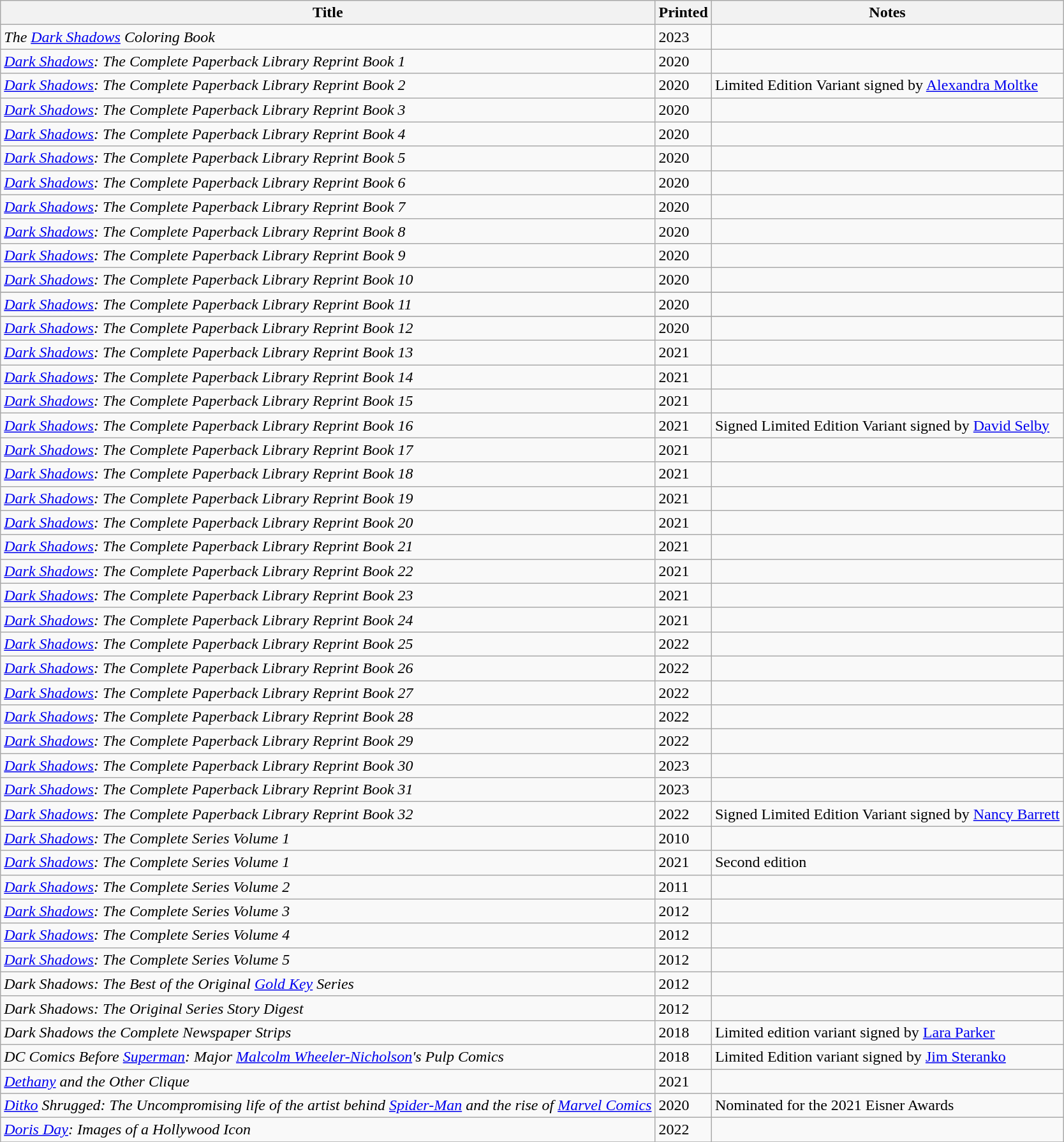<table class="wikitable">
<tr>
<th>Title</th>
<th>Printed</th>
<th>Notes</th>
</tr>
<tr>
<td><em>The <a href='#'>Dark Shadows</a> Coloring Book</em></td>
<td>2023</td>
<td></td>
</tr>
<tr>
<td><em><a href='#'>Dark Shadows</a>: The Complete Paperback Library Reprint Book 1</em></td>
<td>2020</td>
<td></td>
</tr>
<tr>
<td><em><a href='#'>Dark Shadows</a>: The Complete Paperback Library Reprint Book 2</em></td>
<td>2020</td>
<td>Limited Edition Variant signed by <a href='#'>Alexandra Moltke</a></td>
</tr>
<tr>
<td><em><a href='#'>Dark Shadows</a>: The Complete Paperback Library Reprint Book 3</em></td>
<td>2020</td>
<td></td>
</tr>
<tr>
<td><em><a href='#'>Dark Shadows</a>: The Complete Paperback Library Reprint Book 4</em></td>
<td>2020</td>
<td></td>
</tr>
<tr>
<td><em><a href='#'>Dark Shadows</a>: The Complete Paperback Library Reprint Book 5</em></td>
<td>2020</td>
<td></td>
</tr>
<tr>
<td><em><a href='#'>Dark Shadows</a>: The Complete Paperback Library Reprint Book 6</em></td>
<td>2020</td>
<td></td>
</tr>
<tr>
<td><em><a href='#'>Dark Shadows</a>: The Complete Paperback Library Reprint Book 7</em></td>
<td>2020</td>
<td></td>
</tr>
<tr>
<td><em><a href='#'>Dark Shadows</a>: The Complete Paperback Library Reprint Book 8</em></td>
<td>2020</td>
<td></td>
</tr>
<tr>
<td><em><a href='#'>Dark Shadows</a>: The Complete Paperback Library Reprint Book 9</em></td>
<td>2020</td>
<td></td>
</tr>
<tr>
<td><em><a href='#'>Dark Shadows</a>: The Complete Paperback Library Reprint Book 10</em></td>
<td>2020</td>
<td></td>
</tr>
<tr>
</tr>
<tr>
<td><em><a href='#'>Dark Shadows</a>: The Complete Paperback Library Reprint Book 11</em></td>
<td>2020</td>
<td></td>
</tr>
<tr>
</tr>
<tr>
<td><em><a href='#'>Dark Shadows</a>: The Complete Paperback Library Reprint Book 12</em></td>
<td>2020</td>
<td></td>
</tr>
<tr>
<td><em><a href='#'>Dark Shadows</a>: The Complete Paperback Library Reprint Book 13</em></td>
<td>2021</td>
<td></td>
</tr>
<tr>
<td><em><a href='#'>Dark Shadows</a>: The Complete Paperback Library Reprint Book 14</em></td>
<td>2021</td>
<td></td>
</tr>
<tr>
<td><em><a href='#'>Dark Shadows</a>: The Complete Paperback Library Reprint Book 15</em></td>
<td>2021</td>
<td></td>
</tr>
<tr>
<td><em><a href='#'>Dark Shadows</a>: The Complete Paperback Library Reprint Book 16</em></td>
<td>2021</td>
<td>Signed Limited Edition Variant signed by <a href='#'>David Selby</a></td>
</tr>
<tr>
<td><em><a href='#'>Dark Shadows</a>: The Complete Paperback Library Reprint Book 17</em></td>
<td>2021</td>
<td></td>
</tr>
<tr>
<td><em><a href='#'>Dark Shadows</a>: The Complete Paperback Library Reprint Book 18</em></td>
<td>2021</td>
<td></td>
</tr>
<tr>
<td><em><a href='#'>Dark Shadows</a>: The Complete Paperback Library Reprint Book 19</em></td>
<td>2021</td>
<td></td>
</tr>
<tr>
<td><em><a href='#'>Dark Shadows</a>: The Complete Paperback Library Reprint Book 20</em></td>
<td>2021</td>
<td></td>
</tr>
<tr>
<td><em><a href='#'>Dark Shadows</a>: The Complete Paperback Library Reprint Book 21</em></td>
<td>2021</td>
<td></td>
</tr>
<tr>
<td><em><a href='#'>Dark Shadows</a>: The Complete Paperback Library Reprint Book 22</em></td>
<td>2021</td>
<td></td>
</tr>
<tr>
<td><em><a href='#'>Dark Shadows</a>: The Complete Paperback Library Reprint Book 23</em></td>
<td>2021</td>
<td></td>
</tr>
<tr>
<td><em><a href='#'>Dark Shadows</a>: The Complete Paperback Library Reprint Book 24</em></td>
<td>2021</td>
<td></td>
</tr>
<tr>
<td><em><a href='#'>Dark Shadows</a>: The Complete Paperback Library Reprint Book 25</em></td>
<td>2022</td>
<td></td>
</tr>
<tr>
<td><em><a href='#'>Dark Shadows</a>: The Complete Paperback Library Reprint Book 26</em></td>
<td>2022</td>
<td></td>
</tr>
<tr>
<td><em><a href='#'>Dark Shadows</a>: The Complete Paperback Library Reprint Book 27</em></td>
<td>2022</td>
<td></td>
</tr>
<tr>
<td><em><a href='#'>Dark Shadows</a>: The Complete Paperback Library Reprint Book 28</em></td>
<td>2022</td>
<td></td>
</tr>
<tr>
<td><em><a href='#'>Dark Shadows</a>: The Complete Paperback Library Reprint Book 29</em></td>
<td>2022</td>
<td></td>
</tr>
<tr>
<td><em><a href='#'>Dark Shadows</a>: The Complete Paperback Library Reprint Book 30</em></td>
<td>2023</td>
<td></td>
</tr>
<tr>
<td><em><a href='#'>Dark Shadows</a>: The Complete Paperback Library Reprint Book 31</em></td>
<td>2023</td>
<td></td>
</tr>
<tr>
<td><em><a href='#'>Dark Shadows</a>: The Complete Paperback Library Reprint Book 32</em></td>
<td>2022</td>
<td>Signed Limited Edition Variant signed by <a href='#'>Nancy Barrett</a></td>
</tr>
<tr>
<td><em><a href='#'>Dark Shadows</a>: The Complete Series Volume 1</em></td>
<td>2010</td>
<td></td>
</tr>
<tr>
<td><em><a href='#'>Dark Shadows</a>: The Complete Series Volume 1</em></td>
<td>2021</td>
<td>Second edition</td>
</tr>
<tr>
<td><em><a href='#'>Dark Shadows</a>: The Complete Series Volume 2</em></td>
<td>2011</td>
<td></td>
</tr>
<tr>
<td><em><a href='#'>Dark Shadows</a>: The Complete Series Volume 3</em></td>
<td>2012</td>
<td></td>
</tr>
<tr>
<td><em><a href='#'>Dark Shadows</a>: The Complete Series Volume 4</em></td>
<td>2012</td>
<td></td>
</tr>
<tr>
<td><em><a href='#'>Dark Shadows</a>: The Complete Series Volume 5</em></td>
<td>2012</td>
<td></td>
</tr>
<tr>
<td><em>Dark Shadows: The Best of the Original <a href='#'>Gold Key</a> Series</em></td>
<td>2012</td>
<td></td>
</tr>
<tr>
<td><em>Dark Shadows: The Original Series Story Digest</em></td>
<td>2012</td>
<td></td>
</tr>
<tr>
<td><em>Dark Shadows the Complete Newspaper Strips</em></td>
<td>2018</td>
<td>Limited edition variant signed by <a href='#'>Lara Parker</a></td>
</tr>
<tr>
<td><em>DC Comics Before <a href='#'>Superman</a>: Major <a href='#'>Malcolm Wheeler-Nicholson</a>'s Pulp Comics</em></td>
<td>2018</td>
<td>Limited Edition variant signed by <a href='#'>Jim Steranko</a></td>
</tr>
<tr>
<td><em><a href='#'>Dethany</a> and the Other Clique</em></td>
<td>2021</td>
<td></td>
</tr>
<tr>
<td><em><a href='#'>Ditko</a> Shrugged: The Uncompromising life of the artist behind <a href='#'>Spider-Man</a> and the rise of <a href='#'>Marvel Comics</a></em></td>
<td>2020</td>
<td>Nominated for the 2021 Eisner Awards</td>
</tr>
<tr>
<td><em><a href='#'>Doris Day</a>: Images of a Hollywood Icon</em></td>
<td>2022</td>
<td></td>
</tr>
<tr>
</tr>
</table>
